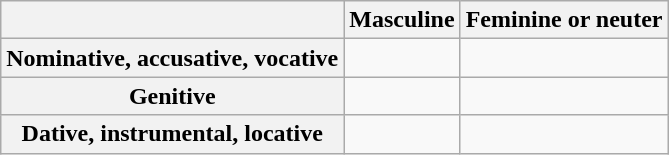<table class="wikitable" align = "center">
<tr>
<th></th>
<th>Masculine</th>
<th>Feminine or neuter</th>
</tr>
<tr>
<th>Nominative, accusative, vocative</th>
<td></td>
<td></td>
</tr>
<tr>
<th>Genitive</th>
<td></td>
<td></td>
</tr>
<tr>
<th>Dative, instrumental, locative</th>
<td></td>
<td></td>
</tr>
</table>
